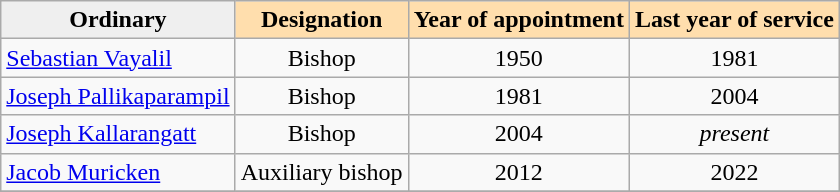<table class="wikitable">
<tr>
<th style="background: #efefef;">Ordinary</th>
<th style="background: #ffdead;">Designation</th>
<th style="background: #ffdead;">Year of appointment</th>
<th style="background: #ffdead;">Last year of service</th>
</tr>
<tr>
<td><a href='#'>Sebastian Vayalil </a></td>
<td align="center">Bishop</td>
<td align="center">1950</td>
<td align="center">1981</td>
</tr>
<tr>
<td><a href='#'>Joseph Pallikaparampil</a></td>
<td align="center">Bishop</td>
<td align="center">1981</td>
<td align="center">2004</td>
</tr>
<tr>
<td><a href='#'>Joseph Kallarangatt</a></td>
<td align="center">Bishop</td>
<td align="center">2004</td>
<td align="center"><em>present</em></td>
</tr>
<tr>
<td><a href='#'>Jacob Muricken</a></td>
<td align="center">Auxiliary bishop</td>
<td align="center">2012</td>
<td align="center">2022</td>
</tr>
<tr>
</tr>
</table>
